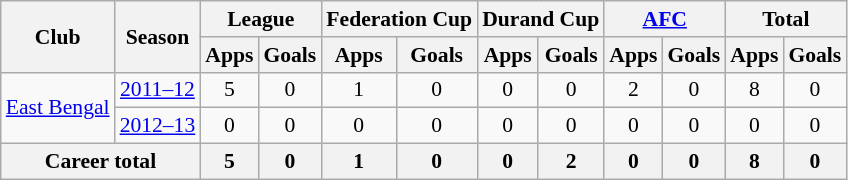<table class="wikitable" style="font-size:90%; text-align:center;">
<tr>
<th rowspan="2">Club</th>
<th rowspan="2">Season</th>
<th colspan="2">League</th>
<th colspan="2">Federation Cup</th>
<th colspan="2">Durand Cup</th>
<th colspan="2"><a href='#'>AFC</a></th>
<th colspan="2">Total</th>
</tr>
<tr>
<th>Apps</th>
<th>Goals</th>
<th>Apps</th>
<th>Goals</th>
<th>Apps</th>
<th>Goals</th>
<th>Apps</th>
<th>Goals</th>
<th>Apps</th>
<th>Goals</th>
</tr>
<tr>
<td rowspan="2"><a href='#'>East Bengal</a></td>
<td><a href='#'>2011–12</a></td>
<td>5</td>
<td>0</td>
<td>1</td>
<td>0</td>
<td>0</td>
<td>0</td>
<td>2</td>
<td>0</td>
<td>8</td>
<td>0</td>
</tr>
<tr>
<td><a href='#'>2012–13</a></td>
<td>0</td>
<td>0</td>
<td>0</td>
<td>0</td>
<td>0</td>
<td>0</td>
<td>0</td>
<td>0</td>
<td>0</td>
<td>0</td>
</tr>
<tr>
<th colspan="2">Career total</th>
<th>5</th>
<th>0</th>
<th>1</th>
<th>0</th>
<th>0</th>
<th>2</th>
<th>0</th>
<th>0</th>
<th>8</th>
<th>0</th>
</tr>
</table>
